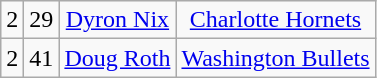<table class="wikitable">
<tr style="text-align:center;" bgcolor="">
<td>2</td>
<td>29</td>
<td><a href='#'>Dyron Nix</a></td>
<td><a href='#'>Charlotte Hornets</a></td>
</tr>
<tr style="text-align:center;" bgcolor="">
<td>2</td>
<td>41</td>
<td><a href='#'>Doug Roth</a></td>
<td><a href='#'>Washington Bullets</a></td>
</tr>
</table>
